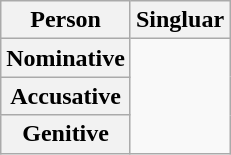<table class="wikitable">
<tr>
<th>Person</th>
<th>Singluar</th>
</tr>
<tr>
<th>Nominative</th>
<td rowspan=3> <em></em></td>
</tr>
<tr>
<th>Accusative</th>
</tr>
<tr>
<th>Genitive</th>
</tr>
</table>
